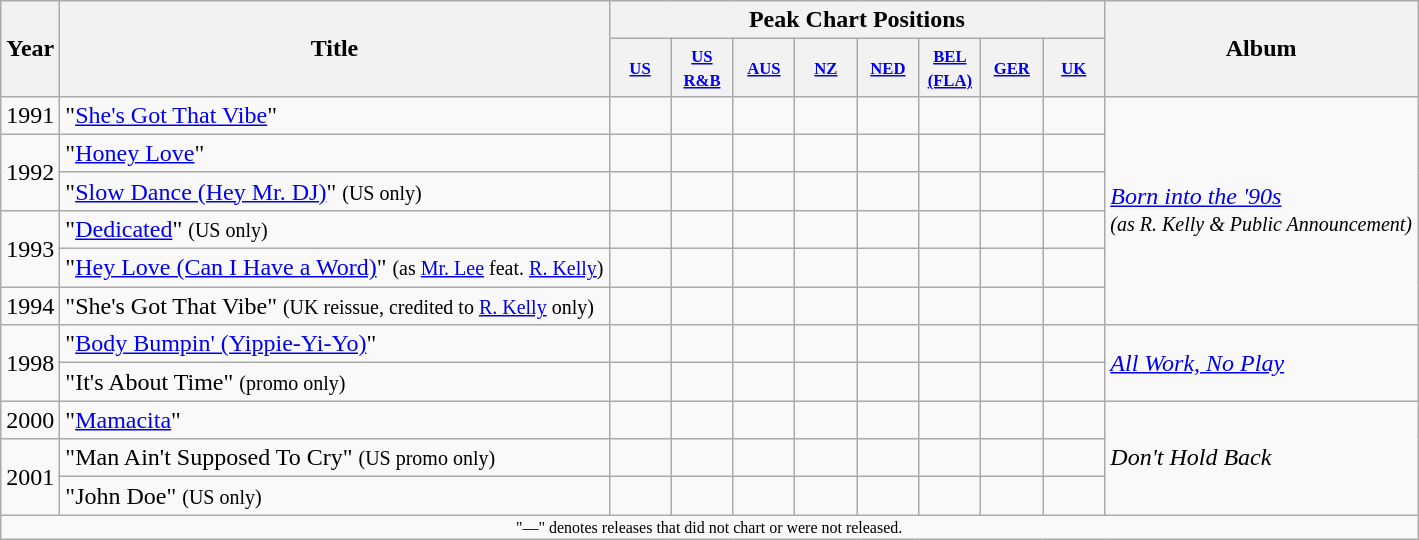<table class="wikitable">
<tr>
<th rowspan="2">Year</th>
<th rowspan="2">Title</th>
<th colspan="8">Peak Chart Positions</th>
<th rowspan="2">Album</th>
</tr>
<tr style="font-size:smaller;">
<th width="35"><small><a href='#'>US</a></small><br></th>
<th width="35"><small><a href='#'>US R&B</a></small><br></th>
<th width="35"><small><a href='#'>AUS</a></small><br></th>
<th width="35"><small><a href='#'>NZ</a></small><br></th>
<th width="35"><small><a href='#'>NED</a></small><br></th>
<th width="35"><small><a href='#'>BEL<br>(FLA)</a></small><br></th>
<th width="35"><small><a href='#'>GER</a></small><br></th>
<th width="35"><small><a href='#'>UK</a></small><br></th>
</tr>
<tr>
<td rowspan="1">1991</td>
<td>"<a href='#'>She's Got That Vibe</a>"</td>
<td></td>
<td></td>
<td></td>
<td></td>
<td></td>
<td></td>
<td></td>
<td></td>
<td rowspan="6"><em><a href='#'>Born into the '90s</a></em><br><small><em>(as R. Kelly & Public Announcement)</em></small></td>
</tr>
<tr>
<td rowspan="2">1992</td>
<td>"<a href='#'>Honey Love</a>"</td>
<td></td>
<td></td>
<td></td>
<td></td>
<td></td>
<td></td>
<td></td>
<td></td>
</tr>
<tr>
<td>"<a href='#'>Slow Dance (Hey Mr. DJ)</a>" <small>(US only)</small></td>
<td></td>
<td></td>
<td></td>
<td></td>
<td></td>
<td></td>
<td></td>
<td></td>
</tr>
<tr>
<td rowspan="2">1993</td>
<td>"<a href='#'>Dedicated</a>" <small>(US only)</small></td>
<td></td>
<td></td>
<td></td>
<td></td>
<td></td>
<td></td>
<td></td>
<td></td>
</tr>
<tr>
<td>"<a href='#'>Hey Love (Can I Have a Word)</a>" <small>(as <a href='#'>Mr. Lee</a> feat. <a href='#'>R. Kelly</a>)</small></td>
<td></td>
<td></td>
<td></td>
<td></td>
<td></td>
<td></td>
<td></td>
<td></td>
</tr>
<tr>
<td rowspan="1">1994</td>
<td>"She's Got That Vibe" <small>(UK reissue, credited to <a href='#'>R. Kelly</a> only)</small></td>
<td></td>
<td></td>
<td></td>
<td></td>
<td></td>
<td></td>
<td></td>
<td></td>
</tr>
<tr>
<td rowspan="2">1998</td>
<td>"<a href='#'>Body Bumpin' (Yippie-Yi-Yo)</a>"</td>
<td></td>
<td></td>
<td></td>
<td></td>
<td></td>
<td></td>
<td></td>
<td></td>
<td rowspan="2"><em><a href='#'>All Work, No Play</a></em></td>
</tr>
<tr>
<td>"It's About Time" <small>(promo only)</small></td>
<td></td>
<td></td>
<td></td>
<td></td>
<td></td>
<td></td>
<td></td>
<td></td>
</tr>
<tr>
<td>2000</td>
<td>"<a href='#'>Mamacita</a>"</td>
<td></td>
<td></td>
<td></td>
<td></td>
<td></td>
<td></td>
<td></td>
<td></td>
<td rowspan="3"><em>Don't Hold Back</em></td>
</tr>
<tr>
<td rowspan="2">2001</td>
<td>"Man Ain't Supposed To Cry" <small>(US promo only)</small></td>
<td></td>
<td></td>
<td></td>
<td></td>
<td></td>
<td></td>
<td></td>
<td></td>
</tr>
<tr>
<td>"John Doe" <small>(US only)</small></td>
<td></td>
<td></td>
<td></td>
<td></td>
<td></td>
<td></td>
<td></td>
<td></td>
</tr>
<tr>
<td align="center" colspan="15" style="font-size:8pt">"—" denotes releases that did not chart or were not released.</td>
</tr>
</table>
